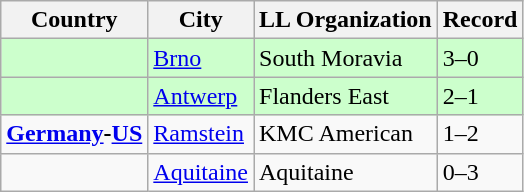<table class="wikitable">
<tr>
<th>Country</th>
<th>City</th>
<th>LL Organization</th>
<th>Record</th>
</tr>
<tr bgcolor="ccffcc">
<td><strong></strong></td>
<td><a href='#'>Brno</a></td>
<td>South Moravia</td>
<td>3–0</td>
</tr>
<tr bgcolor="ccffcc">
<td><strong></strong></td>
<td><a href='#'>Antwerp</a></td>
<td>Flanders East</td>
<td>2–1</td>
</tr>
<tr>
<td> <strong><a href='#'>Germany</a>-<a href='#'>US</a></strong></td>
<td><a href='#'>Ramstein</a></td>
<td>KMC American</td>
<td>1–2</td>
</tr>
<tr>
<td><strong></strong></td>
<td><a href='#'>Aquitaine</a></td>
<td>Aquitaine</td>
<td>0–3</td>
</tr>
</table>
